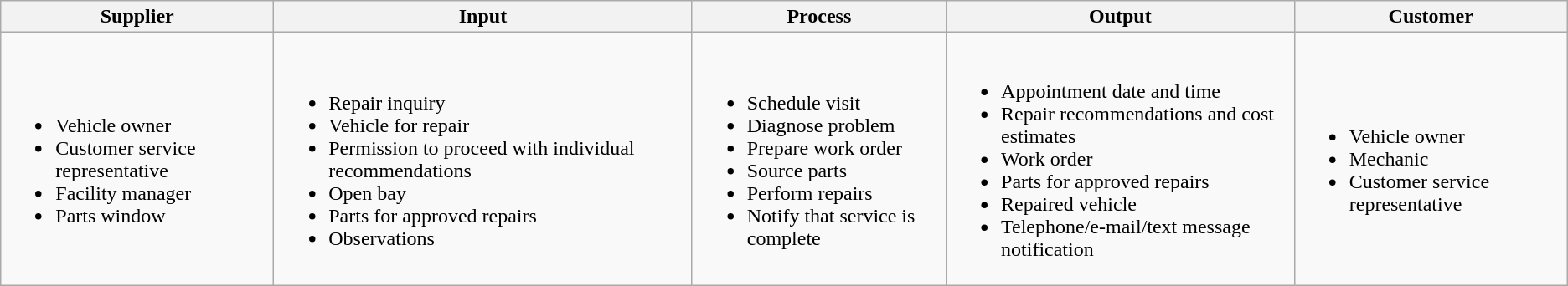<table class="wikitable">
<tr>
<th>Supplier</th>
<th>Input</th>
<th>Process</th>
<th>Output</th>
<th>Customer</th>
</tr>
<tr>
<td><br><ul><li>Vehicle owner</li><li>Customer service representative</li><li>Facility manager</li><li>Parts window</li></ul></td>
<td><br><ul><li>Repair inquiry</li><li>Vehicle for repair</li><li>Permission to proceed with individual recommendations</li><li>Open bay</li><li>Parts for approved repairs</li><li>Observations</li></ul></td>
<td><br><ul><li>Schedule visit</li><li>Diagnose problem</li><li>Prepare work order</li><li>Source parts</li><li>Perform repairs</li><li>Notify that service is complete</li></ul></td>
<td><br><ul><li>Appointment date and time</li><li>Repair recommendations and cost estimates</li><li>Work order</li><li>Parts for approved repairs</li><li>Repaired vehicle</li><li>Telephone/e-mail/text message notification</li></ul></td>
<td><br><ul><li>Vehicle owner</li><li>Mechanic</li><li>Customer service representative</li></ul></td>
</tr>
</table>
